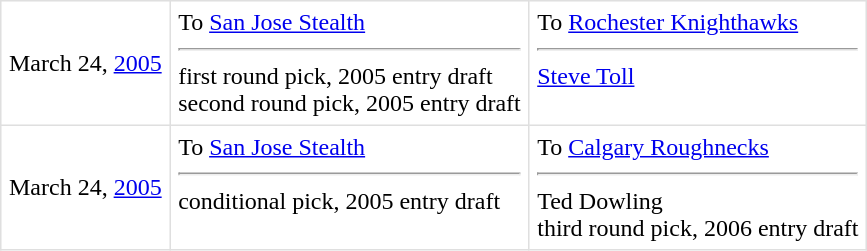<table border=1 style="border-collapse:collapse" bordercolor="#DFDFDF"  cellpadding="5">
<tr>
<td>March 24, <a href='#'>2005</a><br></td>
<td valign="top">To <a href='#'>San Jose Stealth</a> <hr>first round pick, 2005 entry draft<br>second round pick, 2005 entry draft</td>
<td valign="top">To <a href='#'>Rochester Knighthawks</a> <hr> <a href='#'>Steve Toll</a></td>
</tr>
<tr>
<td>March 24, <a href='#'>2005</a><br></td>
<td valign="top">To <a href='#'>San Jose Stealth</a> <hr>conditional pick, 2005 entry draft</td>
<td valign="top">To <a href='#'>Calgary Roughnecks</a> <hr> Ted Dowling<br>third round pick, 2006 entry draft</td>
</tr>
</table>
